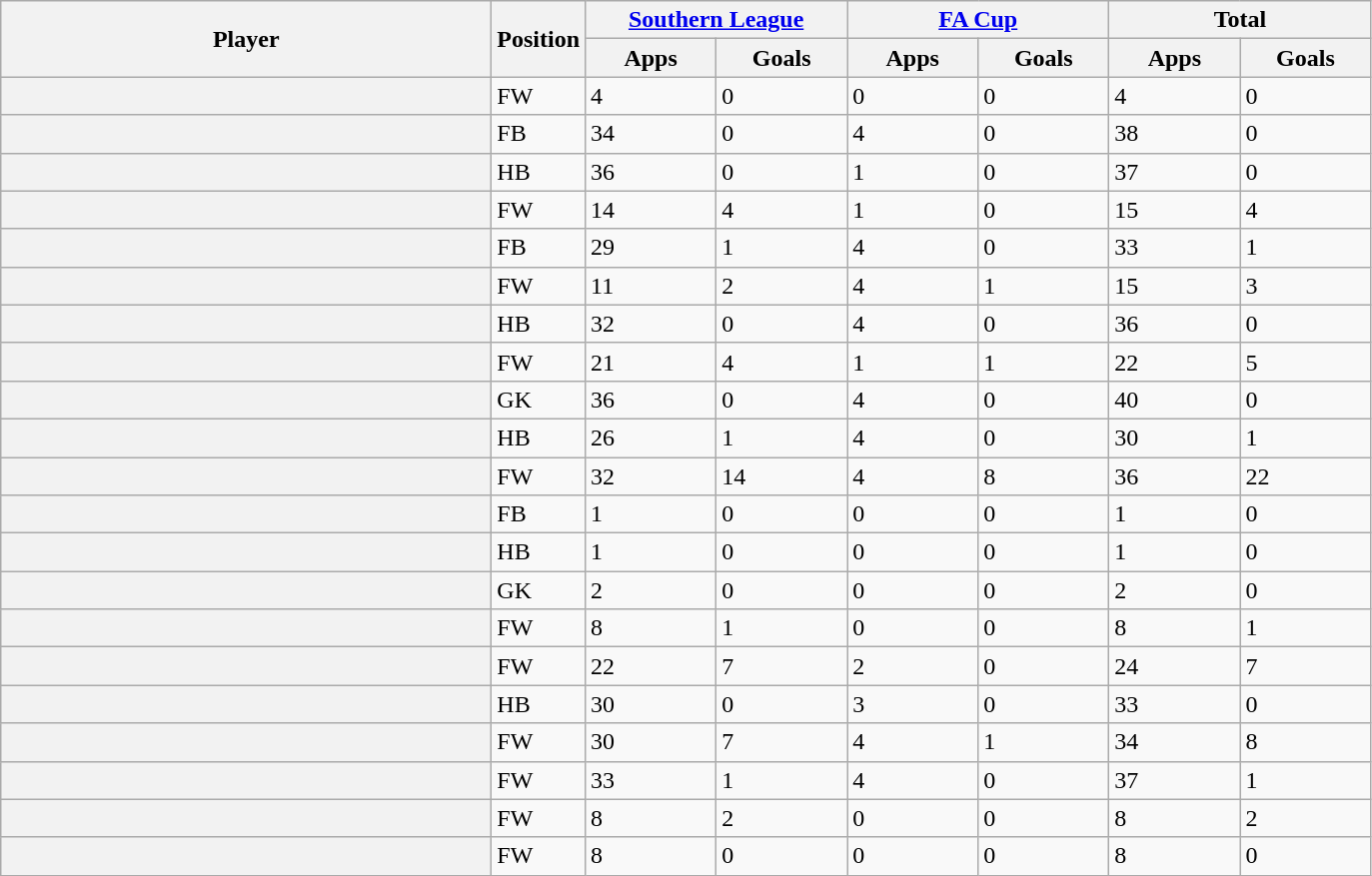<table class="wikitable plainrowheaders sortable">
<tr>
<th rowspan=2 style="width:20em"scope=col>Player</th>
<th rowspan=2>Position</th>
<th colspan=2 style="width:10em"scope=col><a href='#'>Southern League</a></th>
<th colspan=2 style="width:10em"scope=col><a href='#'>FA Cup</a></th>
<th colspan=2 style="width:10em"scope=col>Total</th>
</tr>
<tr>
<th style="width:5em">Apps</th>
<th style="width:5em">Goals</th>
<th style="width:5em">Apps</th>
<th style="width:5em">Goals</th>
<th style="width:5em">Apps</th>
<th style="width:5em">Goals</th>
</tr>
<tr>
<th scope=row></th>
<td>FW</td>
<td>4</td>
<td>0</td>
<td>0</td>
<td>0</td>
<td>4</td>
<td>0</td>
</tr>
<tr>
<th scope=row></th>
<td>FB</td>
<td>34</td>
<td>0</td>
<td>4</td>
<td>0</td>
<td>38</td>
<td>0</td>
</tr>
<tr>
<th scope=row></th>
<td>HB</td>
<td>36</td>
<td>0</td>
<td>1</td>
<td>0</td>
<td>37</td>
<td>0</td>
</tr>
<tr>
<th scope=row></th>
<td>FW</td>
<td>14</td>
<td>4</td>
<td>1</td>
<td>0</td>
<td>15</td>
<td>4</td>
</tr>
<tr>
<th scope=row></th>
<td>FB</td>
<td>29</td>
<td>1</td>
<td>4</td>
<td>0</td>
<td>33</td>
<td>1</td>
</tr>
<tr>
<th scope=row></th>
<td>FW</td>
<td>11</td>
<td>2</td>
<td>4</td>
<td>1</td>
<td>15</td>
<td>3</td>
</tr>
<tr>
<th scope=row></th>
<td>HB</td>
<td>32</td>
<td>0</td>
<td>4</td>
<td>0</td>
<td>36</td>
<td>0</td>
</tr>
<tr>
<th scope=row></th>
<td>FW</td>
<td>21</td>
<td>4</td>
<td>1</td>
<td>1</td>
<td>22</td>
<td>5</td>
</tr>
<tr>
<th scope=row></th>
<td>GK</td>
<td>36</td>
<td>0</td>
<td>4</td>
<td>0</td>
<td>40</td>
<td>0</td>
</tr>
<tr>
<th scope=row></th>
<td>HB</td>
<td>26</td>
<td>1</td>
<td>4</td>
<td>0</td>
<td>30</td>
<td>1</td>
</tr>
<tr>
<th scope=row></th>
<td>FW</td>
<td>32</td>
<td>14</td>
<td>4</td>
<td>8</td>
<td>36</td>
<td>22</td>
</tr>
<tr>
<th scope=row></th>
<td>FB</td>
<td>1</td>
<td>0</td>
<td>0</td>
<td>0</td>
<td>1</td>
<td>0</td>
</tr>
<tr>
<th scope=row></th>
<td>HB</td>
<td>1</td>
<td>0</td>
<td>0</td>
<td>0</td>
<td>1</td>
<td>0</td>
</tr>
<tr>
<th scope=row></th>
<td>GK</td>
<td>2</td>
<td>0</td>
<td>0</td>
<td>0</td>
<td>2</td>
<td>0</td>
</tr>
<tr>
<th scope=row></th>
<td>FW</td>
<td>8</td>
<td>1</td>
<td>0</td>
<td>0</td>
<td>8</td>
<td>1</td>
</tr>
<tr>
<th scope=row></th>
<td>FW</td>
<td>22</td>
<td>7</td>
<td>2</td>
<td>0</td>
<td>24</td>
<td>7</td>
</tr>
<tr>
<th scope=row></th>
<td>HB</td>
<td>30</td>
<td>0</td>
<td>3</td>
<td>0</td>
<td>33</td>
<td>0</td>
</tr>
<tr>
<th scope=row></th>
<td>FW</td>
<td>30</td>
<td>7</td>
<td>4</td>
<td>1</td>
<td>34</td>
<td>8</td>
</tr>
<tr>
<th scope=row></th>
<td>FW</td>
<td>33</td>
<td>1</td>
<td>4</td>
<td>0</td>
<td>37</td>
<td>1</td>
</tr>
<tr>
<th scope=row></th>
<td>FW</td>
<td>8</td>
<td>2</td>
<td>0</td>
<td>0</td>
<td>8</td>
<td>2</td>
</tr>
<tr>
<th scope=row></th>
<td>FW</td>
<td>8</td>
<td>0</td>
<td>0</td>
<td>0</td>
<td>8</td>
<td>0</td>
</tr>
</table>
